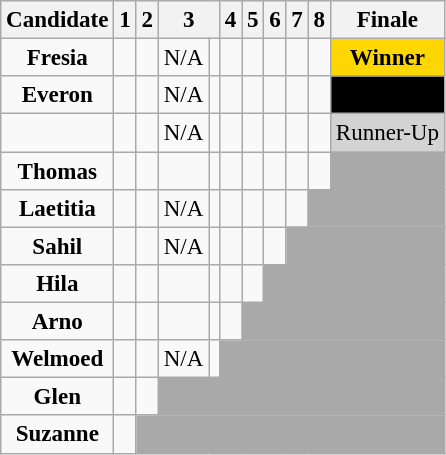<table class="wikitable" border="2" class="wikitable" style="text-align:center;font-size:96%">
<tr>
<th>Candidate</th>
<th>1</th>
<th>2</th>
<th colspan=2>3</th>
<th>4</th>
<th>5</th>
<th>6</th>
<th>7</th>
<th>8</th>
<th>Finale</th>
</tr>
<tr>
<td><strong>Fresia</strong></td>
<td></td>
<td></td>
<td>N/A</td>
<td></td>
<td></td>
<td></td>
<td></td>
<td></td>
<td></td>
<td bgcolor="gold"><strong>Winner</strong></td>
</tr>
<tr>
<td><strong>Everon</strong></td>
<td></td>
<td></td>
<td>N/A</td>
<td></td>
<td></td>
<td></td>
<td></td>
<td></td>
<td></td>
<td bgcolor=black></td>
</tr>
<tr>
<td></td>
<td></td>
<td></td>
<td>N/A</td>
<td></td>
<td></td>
<td></td>
<td></td>
<td></td>
<td></td>
<td bgcolor="lightgrey">Runner-Up</td>
</tr>
<tr>
<td><strong>Thomas</strong></td>
<td></td>
<td></td>
<td></td>
<td></td>
<td></td>
<td></td>
<td></td>
<td></td>
<td></td>
<td bgcolor="darkgray"></td>
</tr>
<tr>
<td><strong>Laetitia</strong></td>
<td></td>
<td></td>
<td>N/A</td>
<td></td>
<td></td>
<td></td>
<td></td>
<td></td>
<td colspan=2 bgcolor="darkgray"></td>
</tr>
<tr>
<td><strong>Sahil</strong></td>
<td></td>
<td></td>
<td>N/A</td>
<td></td>
<td></td>
<td></td>
<td></td>
<td colspan=3 bgcolor="darkgray"></td>
</tr>
<tr>
<td><strong>Hila</strong></td>
<td></td>
<td></td>
<td></td>
<td></td>
<td></td>
<td></td>
<td colspan=4 bgcolor="darkgray"></td>
</tr>
<tr>
<td><strong>Arno</strong></td>
<td></td>
<td></td>
<td></td>
<td></td>
<td></td>
<td colspan=5 bgcolor="darkgray"></td>
</tr>
<tr>
<td><strong>Welmoed</strong></td>
<td></td>
<td></td>
<td>N/A</td>
<td></td>
<td colspan=6 bgcolor="darkgray"></td>
</tr>
<tr>
<td><strong>Glen</strong></td>
<td></td>
<td></td>
<td colspan=8 bgcolor="darkgray"></td>
</tr>
<tr>
<td><strong>Suzanne</strong></td>
<td></td>
<td colspan=9 bgcolor="darkgray"></td>
</tr>
</table>
